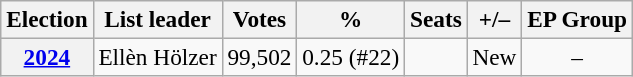<table class="wikitable" style="font-size:97%; text-align:center;">
<tr>
<th>Election</th>
<th>List leader</th>
<th>Votes</th>
<th>%</th>
<th>Seats</th>
<th>+/–</th>
<th>EP Group</th>
</tr>
<tr>
<th><a href='#'>2024</a></th>
<td>Ellèn Hölzer</td>
<td>99,502</td>
<td>0.25 (#22)</td>
<td></td>
<td>New</td>
<td>–</td>
</tr>
</table>
